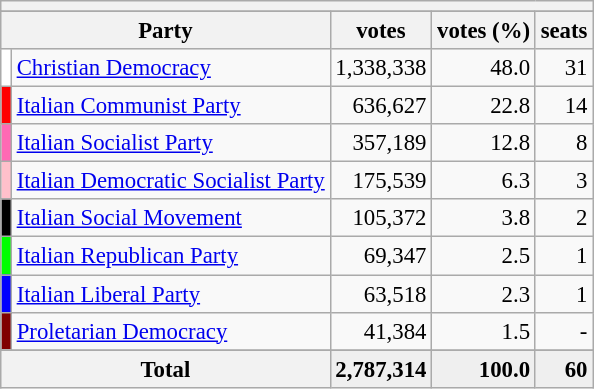<table class="wikitable" style="font-size:95%">
<tr>
<th colspan="5"></th>
</tr>
<tr>
</tr>
<tr bgcolor="EFEFEF">
<th colspan=2>Party</th>
<th>votes</th>
<th>votes (%)</th>
<th>seats</th>
</tr>
<tr>
<td bgcolor=white></td>
<td><a href='#'>Christian Democracy</a></td>
<td align=right>1,338,338</td>
<td align=right>48.0</td>
<td align=right>31</td>
</tr>
<tr>
<td bgcolor=red></td>
<td><a href='#'>Italian Communist Party</a></td>
<td align=right>636,627</td>
<td align=right>22.8</td>
<td align=right>14</td>
</tr>
<tr>
<td bgcolor=hotpink></td>
<td><a href='#'>Italian Socialist Party</a></td>
<td align=right>357,189</td>
<td align=right>12.8</td>
<td align=right>8</td>
</tr>
<tr>
<td bgcolor=pink></td>
<td><a href='#'>Italian Democratic Socialist Party</a></td>
<td align=right>175,539</td>
<td align=right>6.3</td>
<td align=right>3</td>
</tr>
<tr>
<td bgcolor=black></td>
<td><a href='#'>Italian Social Movement</a></td>
<td align=right>105,372</td>
<td align=right>3.8</td>
<td align=right>2</td>
</tr>
<tr>
<td bgcolor=lime></td>
<td><a href='#'>Italian Republican Party</a></td>
<td align=right>69,347</td>
<td align=right>2.5</td>
<td align=right>1</td>
</tr>
<tr>
<td bgcolor=blue></td>
<td><a href='#'>Italian Liberal Party</a></td>
<td align=right>63,518</td>
<td align=right>2.3</td>
<td align=right>1</td>
</tr>
<tr>
<td bgcolor=maroon></td>
<td><a href='#'>Proletarian Democracy</a></td>
<td align=right>41,384</td>
<td align=right>1.5</td>
<td align=right>-</td>
</tr>
<tr>
</tr>
<tr bgcolor="EFEFEF">
<th colspan=2><strong>Total</strong></th>
<td align=right><strong>2,787,314</strong></td>
<td align=right><strong>100.0</strong></td>
<td align=right><strong>60</strong></td>
</tr>
</table>
